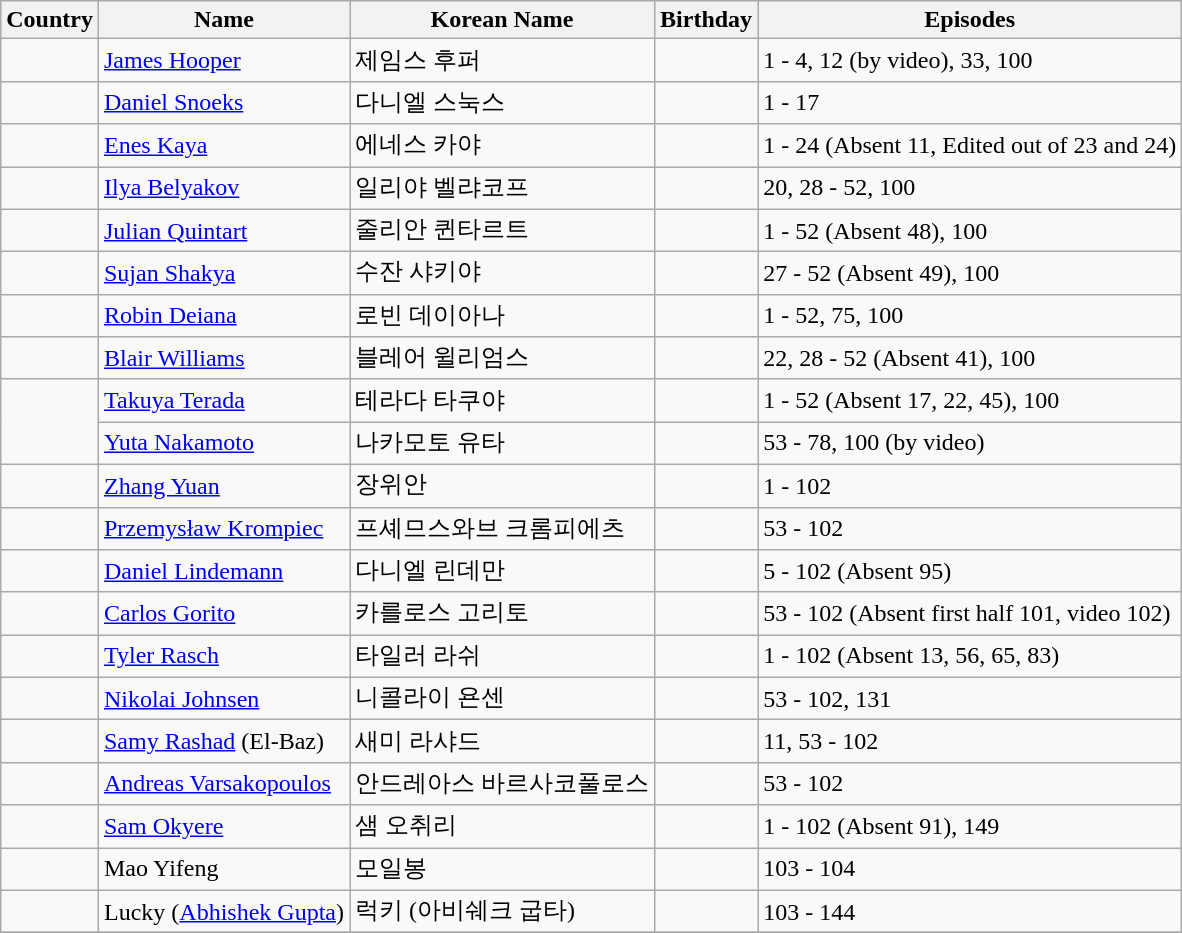<table class="wikitable">
<tr>
<th>Country</th>
<th>Name</th>
<th>Korean Name</th>
<th>Birthday</th>
<th>Episodes</th>
</tr>
<tr>
<td></td>
<td><a href='#'>James Hooper</a></td>
<td>제임스 후퍼</td>
<td></td>
<td>1 - 4, 12 (by video), 33, 100</td>
</tr>
<tr>
<td></td>
<td><a href='#'>Daniel Snoeks</a></td>
<td>다니엘 스눅스</td>
<td></td>
<td>1 - 17</td>
</tr>
<tr>
<td></td>
<td><a href='#'>Enes Kaya</a></td>
<td>에네스 카야</td>
<td></td>
<td>1 - 24 (Absent 11, Edited out of 23 and 24)</td>
</tr>
<tr>
<td></td>
<td><a href='#'>Ilya Belyakov</a></td>
<td>일리야 벨랴코프</td>
<td></td>
<td>20, 28 - 52, 100</td>
</tr>
<tr>
<td></td>
<td><a href='#'>Julian Quintart</a></td>
<td>줄리안 퀸타르트</td>
<td></td>
<td>1 - 52 (Absent 48), 100</td>
</tr>
<tr>
<td></td>
<td><a href='#'>Sujan Shakya</a></td>
<td>수잔 샤키야</td>
<td></td>
<td>27 - 52 (Absent 49), 100</td>
</tr>
<tr>
<td></td>
<td><a href='#'>Robin Deiana</a></td>
<td>로빈 데이아나</td>
<td></td>
<td>1 - 52, 75, 100</td>
</tr>
<tr>
<td></td>
<td><a href='#'>Blair Williams</a></td>
<td>블레어 윌리엄스</td>
<td></td>
<td>22, 28 - 52 (Absent 41), 100</td>
</tr>
<tr>
<td rowspan='2'></td>
<td><a href='#'>Takuya Terada</a></td>
<td>테라다 타쿠야</td>
<td></td>
<td>1 - 52 (Absent 17, 22, 45), 100</td>
</tr>
<tr>
<td><a href='#'>Yuta Nakamoto</a></td>
<td>나카모토 유타</td>
<td></td>
<td>53 - 78, 100 (by video)</td>
</tr>
<tr>
<td></td>
<td><a href='#'>Zhang Yuan</a></td>
<td>장위안</td>
<td></td>
<td>1 - 102</td>
</tr>
<tr>
<td></td>
<td><a href='#'>Przemysław Krompiec</a></td>
<td>프셰므스와브 크롬피에츠</td>
<td></td>
<td>53 - 102</td>
</tr>
<tr>
<td></td>
<td><a href='#'>Daniel Lindemann</a></td>
<td>다니엘 린데만</td>
<td></td>
<td>5 - 102 (Absent 95)</td>
</tr>
<tr>
<td></td>
<td><a href='#'>Carlos Gorito</a></td>
<td>카를로스 고리토</td>
<td></td>
<td>53 - 102 (Absent first half 101, video 102)</td>
</tr>
<tr>
<td></td>
<td><a href='#'>Tyler Rasch</a></td>
<td>타일러 라쉬</td>
<td></td>
<td>1 - 102 (Absent 13, 56, 65, 83)</td>
</tr>
<tr>
<td></td>
<td><a href='#'>Nikolai Johnsen</a></td>
<td>니콜라이 욘센</td>
<td></td>
<td>53 - 102, 131</td>
</tr>
<tr>
<td></td>
<td><a href='#'>Samy Rashad</a> (El-Baz)</td>
<td>새미 라샤드</td>
<td></td>
<td>11, 53 - 102</td>
</tr>
<tr>
<td></td>
<td><a href='#'>Andreas Varsakopoulos</a></td>
<td>안드레아스 바르사코풀로스</td>
<td></td>
<td>53 - 102</td>
</tr>
<tr>
<td></td>
<td><a href='#'>Sam Okyere</a></td>
<td>샘 오취리</td>
<td></td>
<td>1 - 102 (Absent 91), 149</td>
</tr>
<tr>
<td></td>
<td>Mao Yifeng</td>
<td>모일봉</td>
<td></td>
<td>103 - 104</td>
</tr>
<tr>
<td></td>
<td>Lucky (<a href='#'>Abhishek Gupta</a>)</td>
<td>럭키 (아비쉐크 굽타)</td>
<td></td>
<td>103 - 144</td>
</tr>
<tr>
</tr>
</table>
